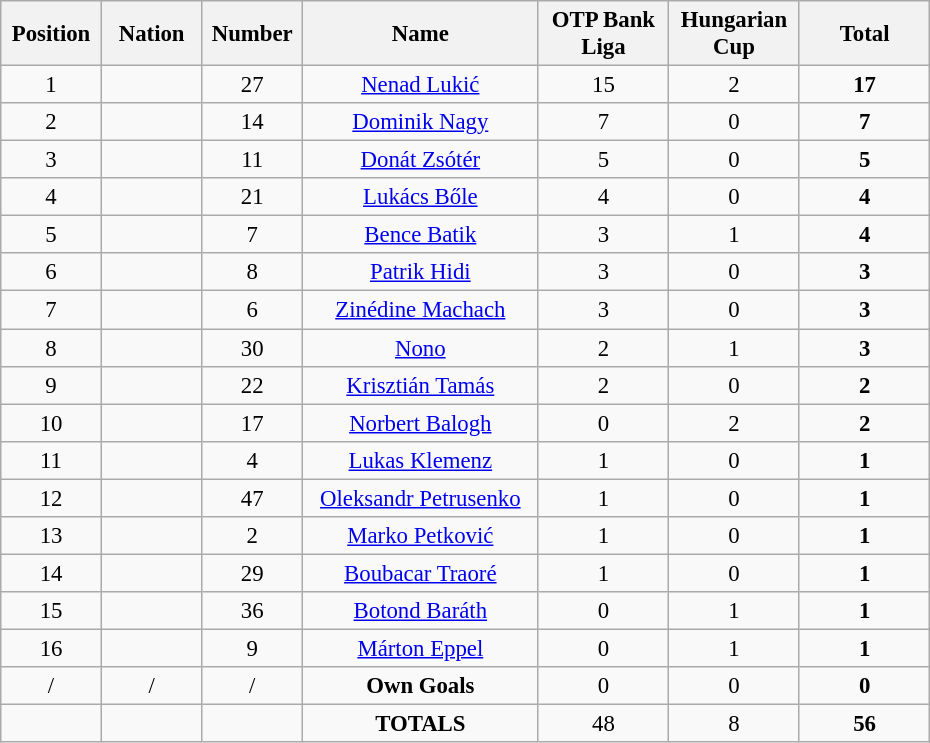<table class="wikitable" style="font-size: 95%; text-align: center;">
<tr>
<th width=60>Position</th>
<th width=60>Nation</th>
<th width=60>Number</th>
<th width=150>Name</th>
<th width=80>OTP Bank Liga</th>
<th width=80>Hungarian Cup</th>
<th width=80>Total</th>
</tr>
<tr>
<td>1</td>
<td></td>
<td>27</td>
<td><a href='#'>Nenad Lukić</a></td>
<td>15</td>
<td>2</td>
<td><strong>17</strong></td>
</tr>
<tr>
<td>2</td>
<td></td>
<td>14</td>
<td><a href='#'>Dominik Nagy</a></td>
<td>7</td>
<td>0</td>
<td><strong>7</strong></td>
</tr>
<tr>
<td>3</td>
<td></td>
<td>11</td>
<td><a href='#'>Donát Zsótér</a></td>
<td>5</td>
<td>0</td>
<td><strong>5</strong></td>
</tr>
<tr>
<td>4</td>
<td></td>
<td>21</td>
<td><a href='#'>Lukács Bőle</a></td>
<td>4</td>
<td>0</td>
<td><strong>4</strong></td>
</tr>
<tr>
<td>5</td>
<td></td>
<td>7</td>
<td><a href='#'>Bence Batik</a></td>
<td>3</td>
<td>1</td>
<td><strong>4</strong></td>
</tr>
<tr>
<td>6</td>
<td></td>
<td>8</td>
<td><a href='#'>Patrik Hidi</a></td>
<td>3</td>
<td>0</td>
<td><strong>3</strong></td>
</tr>
<tr>
<td>7</td>
<td></td>
<td>6</td>
<td><a href='#'>Zinédine Machach</a></td>
<td>3</td>
<td>0</td>
<td><strong>3</strong></td>
</tr>
<tr>
<td>8</td>
<td></td>
<td>30</td>
<td><a href='#'>Nono</a></td>
<td>2</td>
<td>1</td>
<td><strong>3</strong></td>
</tr>
<tr>
<td>9</td>
<td></td>
<td>22</td>
<td><a href='#'>Krisztián Tamás</a></td>
<td>2</td>
<td>0</td>
<td><strong>2</strong></td>
</tr>
<tr>
<td>10</td>
<td></td>
<td>17</td>
<td><a href='#'>Norbert Balogh</a></td>
<td>0</td>
<td>2</td>
<td><strong>2</strong></td>
</tr>
<tr>
<td>11</td>
<td></td>
<td>4</td>
<td><a href='#'>Lukas Klemenz</a></td>
<td>1</td>
<td>0</td>
<td><strong>1</strong></td>
</tr>
<tr>
<td>12</td>
<td></td>
<td>47</td>
<td><a href='#'>Oleksandr Petrusenko</a></td>
<td>1</td>
<td>0</td>
<td><strong>1</strong></td>
</tr>
<tr>
<td>13</td>
<td></td>
<td>2</td>
<td><a href='#'>Marko Petković</a></td>
<td>1</td>
<td>0</td>
<td><strong>1</strong></td>
</tr>
<tr>
<td>14</td>
<td></td>
<td>29</td>
<td><a href='#'>Boubacar Traoré</a></td>
<td>1</td>
<td>0</td>
<td><strong>1</strong></td>
</tr>
<tr>
<td>15</td>
<td></td>
<td>36</td>
<td><a href='#'>Botond Baráth</a></td>
<td>0</td>
<td>1</td>
<td><strong>1</strong></td>
</tr>
<tr>
<td>16</td>
<td></td>
<td>9</td>
<td><a href='#'>Márton Eppel</a></td>
<td>0</td>
<td>1</td>
<td><strong>1</strong></td>
</tr>
<tr>
<td>/</td>
<td>/</td>
<td>/</td>
<td><strong>Own Goals</strong></td>
<td>0</td>
<td>0</td>
<td><strong>0</strong></td>
</tr>
<tr>
<td></td>
<td></td>
<td></td>
<td><strong>TOTALS</strong></td>
<td>48</td>
<td>8</td>
<td><strong>56</strong></td>
</tr>
</table>
